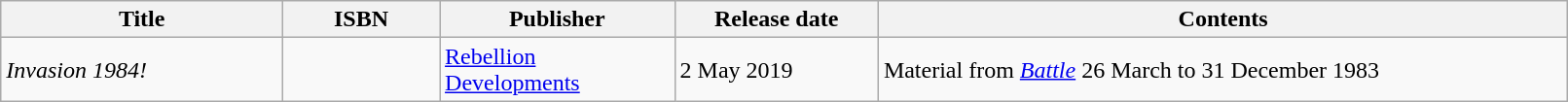<table class="wikitable" width="85%">
<tr>
<th width=18%>Title</th>
<th width=10%>ISBN</th>
<th width=15%>Publisher</th>
<th width=13%>Release date</th>
<th width=44%>Contents</th>
</tr>
<tr>
<td><em>Invasion 1984!</em></td>
<td></td>
<td><a href='#'>Rebellion Developments</a></td>
<td>2 May 2019</td>
<td>Material from <em><a href='#'>Battle</a></em> 26 March to 31 December 1983</td>
</tr>
</table>
